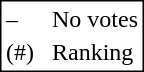<table style="border:1px solid black;">
<tr>
<td>–</td>
<td> </td>
<td>No votes</td>
</tr>
<tr>
<td>(#)</td>
<td> </td>
<td>Ranking</td>
</tr>
</table>
